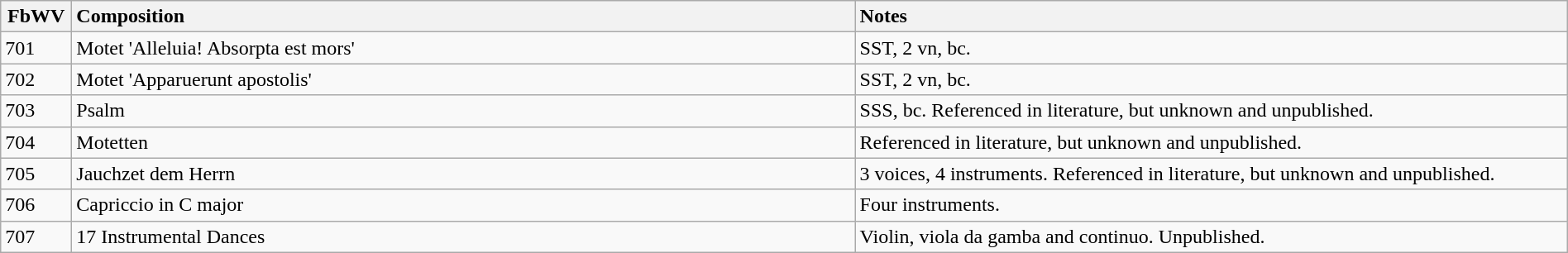<table class="wikitable" width="100%">
<tr>
<th width="50">FbWV</th>
<th style="text-align: left; width: 50%">Composition</th>
<th style="text-align: left;">Notes</th>
</tr>
<tr>
<td>701</td>
<td>Motet 'Alleluia! Absorpta est mors'</td>
<td>SST, 2 vn, bc.</td>
</tr>
<tr>
<td>702</td>
<td>Motet 'Apparuerunt apostolis'</td>
<td>SST, 2 vn, bc.</td>
</tr>
<tr>
<td>703</td>
<td>Psalm</td>
<td>SSS, bc. Referenced in literature, but unknown and unpublished.</td>
</tr>
<tr>
<td>704</td>
<td>Motetten</td>
<td>Referenced in literature, but unknown and unpublished.</td>
</tr>
<tr>
<td>705</td>
<td>Jauchzet dem Herrn</td>
<td>3 voices, 4 instruments. Referenced in literature, but unknown and unpublished.</td>
</tr>
<tr>
<td>706</td>
<td>Capriccio in C major</td>
<td>Four instruments.</td>
</tr>
<tr>
<td>707</td>
<td>17 Instrumental Dances</td>
<td>Violin, viola da gamba and continuo. Unpublished.</td>
</tr>
</table>
